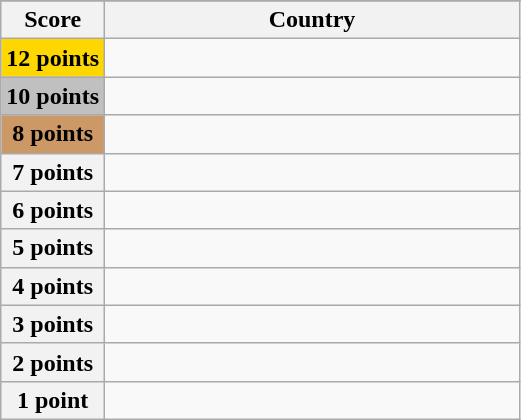<table class="wikitable">
<tr>
</tr>
<tr>
<th scope="col" width="20%">Score</th>
<th scope="col">Country</th>
</tr>
<tr>
<th scope="row" style="background:gold">12 points</th>
<td></td>
</tr>
<tr>
<th scope="row" style="background:silver">10 points</th>
<td></td>
</tr>
<tr>
<th scope="row" style="background:#CC9966">8 points</th>
<td></td>
</tr>
<tr>
<th scope="row">7 points</th>
<td></td>
</tr>
<tr>
<th scope="row">6 points</th>
<td></td>
</tr>
<tr>
<th scope="row">5 points</th>
<td></td>
</tr>
<tr>
<th scope="row">4 points</th>
<td></td>
</tr>
<tr>
<th scope="row">3 points</th>
<td></td>
</tr>
<tr>
<th scope="row">2 points</th>
<td></td>
</tr>
<tr>
<th scope="row">1 point</th>
<td></td>
</tr>
</table>
